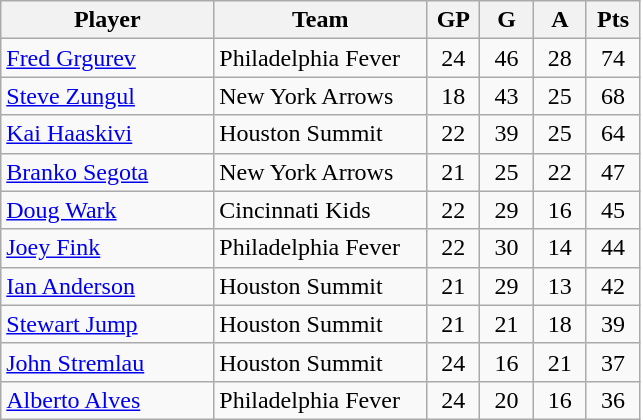<table class="wikitable">
<tr>
<th width="30%">Player</th>
<th width="30%">Team</th>
<th width="7.5%">GP</th>
<th width="7.5%">G</th>
<th width="7.5%">A</th>
<th width="7.5%">Pts</th>
</tr>
<tr align=center>
<td align=left><a href='#'>Fred Grgurev</a></td>
<td align=left>Philadelphia Fever</td>
<td>24</td>
<td>46</td>
<td>28</td>
<td>74</td>
</tr>
<tr align=center>
<td align=left><a href='#'>Steve Zungul</a></td>
<td align=left>New York Arrows</td>
<td>18</td>
<td>43</td>
<td>25</td>
<td>68</td>
</tr>
<tr align=center>
<td align=left><a href='#'>Kai Haaskivi</a></td>
<td align=left>Houston Summit</td>
<td>22</td>
<td>39</td>
<td>25</td>
<td>64</td>
</tr>
<tr align=center>
<td align=left><a href='#'>Branko Segota</a></td>
<td align=left>New York Arrows</td>
<td>21</td>
<td>25</td>
<td>22</td>
<td>47</td>
</tr>
<tr align=center>
<td align=left><a href='#'>Doug Wark</a></td>
<td align=left>Cincinnati Kids</td>
<td>22</td>
<td>29</td>
<td>16</td>
<td>45</td>
</tr>
<tr align=center>
<td align=left><a href='#'>Joey Fink</a></td>
<td align=left>Philadelphia Fever</td>
<td>22</td>
<td>30</td>
<td>14</td>
<td>44</td>
</tr>
<tr align=center>
<td align=left><a href='#'>Ian Anderson</a></td>
<td align=left>Houston Summit</td>
<td>21</td>
<td>29</td>
<td>13</td>
<td>42</td>
</tr>
<tr align=center>
<td align=left><a href='#'>Stewart Jump</a></td>
<td align=left>Houston Summit</td>
<td>21</td>
<td>21</td>
<td>18</td>
<td>39</td>
</tr>
<tr align=center>
<td align=left><a href='#'>John Stremlau</a></td>
<td align=left>Houston Summit</td>
<td>24</td>
<td>16</td>
<td>21</td>
<td>37</td>
</tr>
<tr align=center>
<td align=left><a href='#'>Alberto Alves</a></td>
<td align=left>Philadelphia Fever</td>
<td>24</td>
<td>20</td>
<td>16</td>
<td>36</td>
</tr>
</table>
